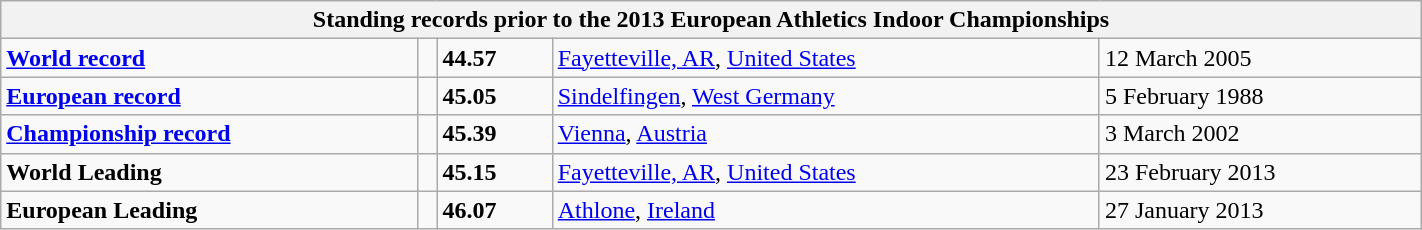<table class="wikitable" width=75%>
<tr>
<th colspan="5">Standing records prior to the 2013 European Athletics Indoor Championships</th>
</tr>
<tr>
<td><strong><a href='#'>World record</a></strong></td>
<td></td>
<td><strong>44.57</strong></td>
<td><a href='#'>Fayetteville, AR</a>, <a href='#'>United States</a></td>
<td>12 March 2005</td>
</tr>
<tr>
<td><strong><a href='#'>European record</a></strong></td>
<td></td>
<td><strong>45.05</strong></td>
<td><a href='#'>Sindelfingen</a>, <a href='#'>West Germany</a></td>
<td>5 February 1988</td>
</tr>
<tr>
<td><strong><a href='#'>Championship record</a></strong></td>
<td></td>
<td><strong>45.39</strong></td>
<td><a href='#'>Vienna</a>, <a href='#'>Austria</a></td>
<td>3 March 2002</td>
</tr>
<tr>
<td><strong>World Leading</strong></td>
<td></td>
<td><strong>45.15</strong></td>
<td><a href='#'>Fayetteville, AR</a>, <a href='#'>United States</a></td>
<td>23 February 2013</td>
</tr>
<tr>
<td><strong>European Leading</strong></td>
<td></td>
<td><strong>46.07</strong></td>
<td><a href='#'>Athlone</a>, <a href='#'>Ireland</a></td>
<td>27 January 2013</td>
</tr>
</table>
